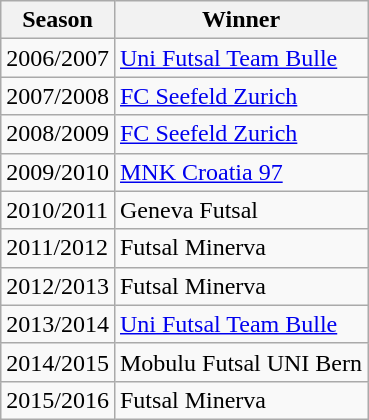<table class="wikitable sortable">
<tr>
<th>Season</th>
<th>Winner</th>
</tr>
<tr>
<td>2006/2007</td>
<td><a href='#'>Uni Futsal Team Bulle</a></td>
</tr>
<tr>
<td>2007/2008</td>
<td><a href='#'>FC Seefeld Zurich</a></td>
</tr>
<tr>
<td>2008/2009</td>
<td><a href='#'>FC Seefeld Zurich</a></td>
</tr>
<tr>
<td>2009/2010</td>
<td><a href='#'>MNK Croatia 97</a></td>
</tr>
<tr>
<td>2010/2011</td>
<td>Geneva Futsal</td>
</tr>
<tr>
<td>2011/2012</td>
<td>Futsal Minerva</td>
</tr>
<tr>
<td>2012/2013</td>
<td>Futsal Minerva</td>
</tr>
<tr>
<td>2013/2014</td>
<td><a href='#'>Uni Futsal Team Bulle</a></td>
</tr>
<tr>
<td>2014/2015</td>
<td>Mobulu Futsal UNI Bern</td>
</tr>
<tr>
<td>2015/2016</td>
<td>Futsal Minerva</td>
</tr>
</table>
